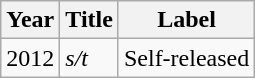<table class="wikitable">
<tr>
<th>Year</th>
<th>Title</th>
<th>Label</th>
</tr>
<tr>
<td>2012</td>
<td><em>s/t</em></td>
<td>Self-released</td>
</tr>
</table>
